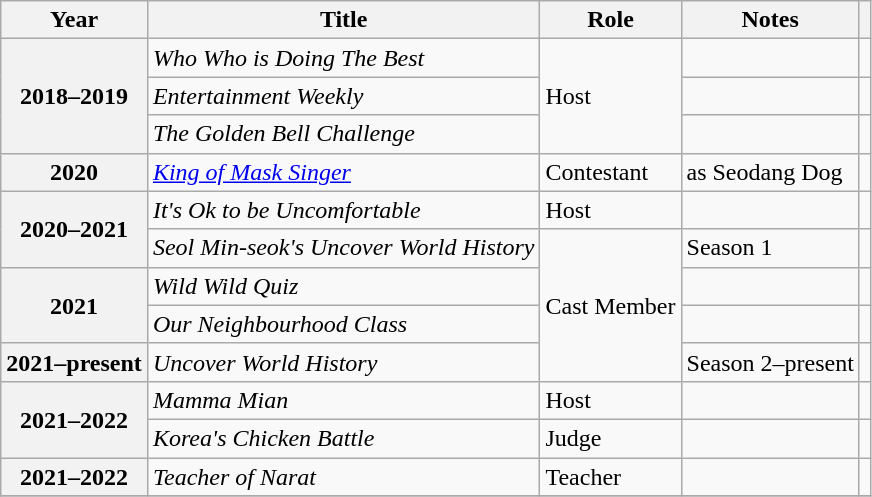<table class="wikitable sortable plainrowheaders">
<tr>
<th scope="col">Year</th>
<th scope="col">Title</th>
<th scope="col">Role</th>
<th scope="col" class="unsortable">Notes</th>
<th scope="col" class="unsortable"></th>
</tr>
<tr>
<th scope="row" rowspan="3">2018–2019</th>
<td><em>Who Who is Doing The Best</em></td>
<td rowspan="3">Host</td>
<td></td>
<td></td>
</tr>
<tr>
<td><em>Entertainment Weekly</em></td>
<td></td>
<td></td>
</tr>
<tr>
<td><em>The Golden Bell Challenge</em></td>
<td></td>
<td></td>
</tr>
<tr>
<th scope="row">2020</th>
<td><em><a href='#'>King of Mask Singer</a></em></td>
<td>Contestant</td>
<td>as Seodang Dog</td>
<td></td>
</tr>
<tr>
<th scope="row" rowspan="2">2020–2021</th>
<td><em>It's Ok to be Uncomfortable</em></td>
<td>Host</td>
<td></td>
<td></td>
</tr>
<tr>
<td><em>Seol Min-seok's Uncover World History </em></td>
<td rowspan="4">Cast Member</td>
<td>Season 1</td>
<td></td>
</tr>
<tr>
<th scope="row" rowspan=2>2021</th>
<td><em>Wild Wild Quiz</em></td>
<td></td>
<td></td>
</tr>
<tr>
<td><em>Our Neighbourhood Class</em></td>
<td></td>
<td></td>
</tr>
<tr>
<th scope="row">2021–present</th>
<td><em>Uncover World History</em></td>
<td>Season 2–present</td>
<td></td>
</tr>
<tr>
<th scope="row" rowspan=2>2021–2022</th>
<td><em>Mamma Mian</em></td>
<td>Host</td>
<td></td>
<td></td>
</tr>
<tr>
<td><em>Korea's Chicken Battle</em></td>
<td>Judge</td>
<td></td>
<td></td>
</tr>
<tr>
<th scope="row">2021–2022</th>
<td><em>Teacher of Narat</em></td>
<td>Teacher</td>
<td></td>
<td></td>
</tr>
<tr>
</tr>
</table>
